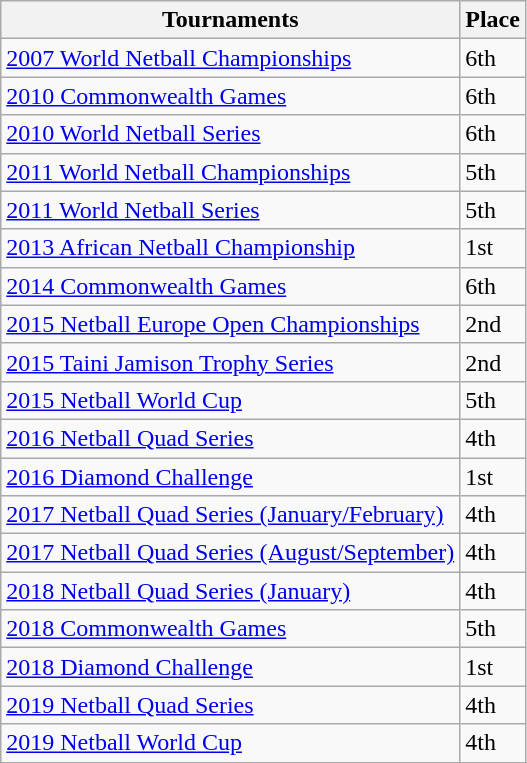<table class="wikitable collapsible">
<tr>
<th>Tournaments</th>
<th>Place</th>
</tr>
<tr>
<td><a href='#'>2007 World Netball Championships</a></td>
<td>6th</td>
</tr>
<tr>
<td><a href='#'>2010 Commonwealth Games</a></td>
<td>6th</td>
</tr>
<tr>
<td><a href='#'>2010 World Netball Series</a></td>
<td>6th</td>
</tr>
<tr>
<td><a href='#'>2011 World Netball Championships</a></td>
<td>5th</td>
</tr>
<tr>
<td><a href='#'>2011 World Netball Series</a></td>
<td>5th</td>
</tr>
<tr>
<td><a href='#'>2013 African Netball Championship</a></td>
<td>1st</td>
</tr>
<tr>
<td><a href='#'>2014 Commonwealth Games</a></td>
<td>6th</td>
</tr>
<tr>
<td><a href='#'>2015 Netball Europe Open Championships</a></td>
<td>2nd</td>
</tr>
<tr>
<td><a href='#'>2015 Taini Jamison Trophy Series</a></td>
<td>2nd</td>
</tr>
<tr>
<td><a href='#'>2015 Netball World Cup</a></td>
<td>5th</td>
</tr>
<tr>
<td><a href='#'>2016 Netball Quad Series</a></td>
<td>4th</td>
</tr>
<tr>
<td><a href='#'>2016 Diamond Challenge</a></td>
<td>1st</td>
</tr>
<tr>
<td><a href='#'>2017 Netball Quad Series (January/February)</a></td>
<td>4th</td>
</tr>
<tr>
<td><a href='#'>2017 Netball Quad Series (August/September)</a></td>
<td>4th</td>
</tr>
<tr>
<td><a href='#'>2018 Netball Quad Series (January)</a></td>
<td>4th</td>
</tr>
<tr>
<td><a href='#'>2018 Commonwealth Games</a></td>
<td>5th</td>
</tr>
<tr>
<td><a href='#'>2018 Diamond Challenge</a></td>
<td>1st</td>
</tr>
<tr>
<td><a href='#'>2019 Netball Quad Series</a></td>
<td>4th</td>
</tr>
<tr>
<td><a href='#'>2019 Netball World Cup</a></td>
<td>4th</td>
</tr>
<tr>
</tr>
</table>
